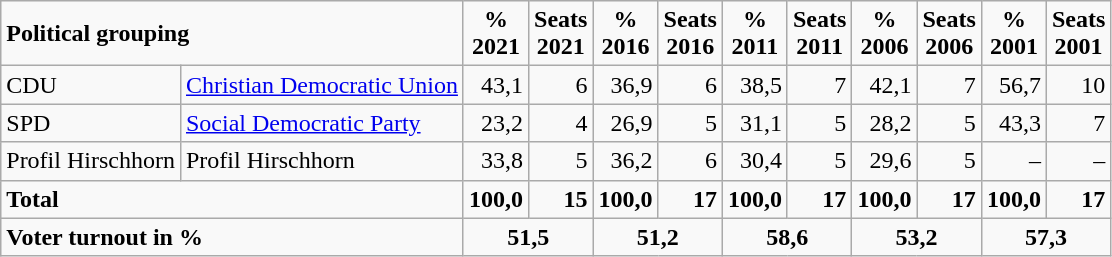<table class="wikitable">
<tr>
<td colspan="2"><strong>Political grouping</strong></td>
<td align="center"><strong>%<br>2021</strong></td>
<td align="center"><strong>Seats<br>2021</strong></td>
<td align="center"><strong>%<br>2016</strong></td>
<td align="center"><strong>Seats<br>2016</strong></td>
<td align="center"><strong>%<br>2011</strong></td>
<td align="center"><strong>Seats<br>2011</strong></td>
<td align="center"><strong>%<br>2006</strong></td>
<td align="center"><strong>Seats<br>2006</strong></td>
<td align="center"><strong>%<br>2001</strong></td>
<td align="center"><strong>Seats<br>2001</strong></td>
</tr>
<tr>
<td>CDU</td>
<td align=left><a href='#'>Christian Democratic Union</a></td>
<td align="right">43,1</td>
<td align="right">6</td>
<td align="right">36,9</td>
<td align="right">6</td>
<td align="right">38,5</td>
<td align="right">7</td>
<td align="right">42,1</td>
<td align="right">7</td>
<td align="right">56,7</td>
<td align="right">10</td>
</tr>
<tr>
<td>SPD</td>
<td><a href='#'>Social Democratic Party</a></td>
<td align="right">23,2</td>
<td align="right">4</td>
<td align="right">26,9</td>
<td align="right">5</td>
<td align="right">31,1</td>
<td align="right">5</td>
<td align="right">28,2</td>
<td align="right">5</td>
<td align="right">43,3</td>
<td align="right">7</td>
</tr>
<tr>
<td>Profil Hirschhorn</td>
<td>Profil Hirschhorn</td>
<td align="right">33,8</td>
<td align="right">5</td>
<td align="right">36,2</td>
<td align="right">6</td>
<td align="right">30,4</td>
<td align="right">5</td>
<td align="right">29,6</td>
<td align="right">5</td>
<td align="right">–</td>
<td align="right">–</td>
</tr>
<tr class="hintergrundfarbe5">
<td colspan="2"><strong>Total</strong></td>
<td align="right"><strong>100,0</strong></td>
<td align="right"><strong>15</strong></td>
<td align="right"><strong>100,0</strong></td>
<td align="right"><strong>17</strong></td>
<td align="right"><strong>100,0</strong></td>
<td align="right"><strong>17</strong></td>
<td align="right"><strong>100,0</strong></td>
<td align="right"><strong>17</strong></td>
<td align="right"><strong>100,0</strong></td>
<td align="right"><strong>17</strong></td>
</tr>
<tr class="hintergrundfarbe5">
<td colspan="2"><strong>Voter turnout in %</strong></td>
<td colspan="2" align="center"><strong>51,5</strong></td>
<td colspan="2" align="center"><strong>51,2</strong></td>
<td colspan="2" align="center"><strong>58,6</strong></td>
<td colspan="2" align="center"><strong>53,2</strong></td>
<td colspan="2" align="center"><strong>57,3</strong></td>
</tr>
</table>
